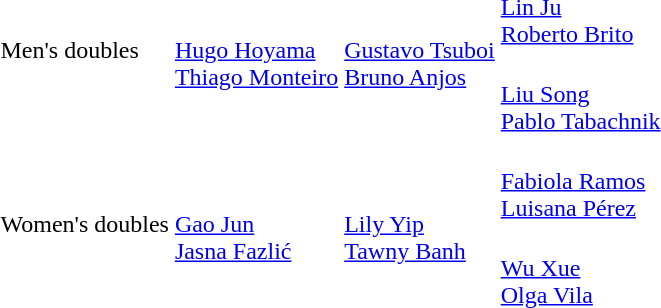<table>
<tr>
<td rowspan=2>Men's doubles<br></td>
<td rowspan=2><br><a href='#'>Hugo Hoyama</a><br><a href='#'>Thiago Monteiro</a></td>
<td rowspan=2><br><a href='#'>Gustavo Tsuboi</a><br><a href='#'>Bruno Anjos</a></td>
<td><br><a href='#'>Lin Ju</a><br><a href='#'>Roberto Brito</a></td>
</tr>
<tr>
<td><br><a href='#'>Liu Song</a><br><a href='#'>Pablo Tabachnik</a></td>
</tr>
<tr>
<td rowspan=2>Women's doubles<br></td>
<td rowspan=2><br><a href='#'>Gao Jun</a><br><a href='#'>Jasna Fazlić</a></td>
<td rowspan=2><br><a href='#'>Lily Yip</a><br><a href='#'>Tawny Banh</a></td>
<td><br><a href='#'>Fabiola Ramos</a><br><a href='#'>Luisana Pérez</a></td>
</tr>
<tr>
<td><br><a href='#'>Wu Xue</a><br><a href='#'>Olga Vila</a></td>
</tr>
<tr>
</tr>
</table>
